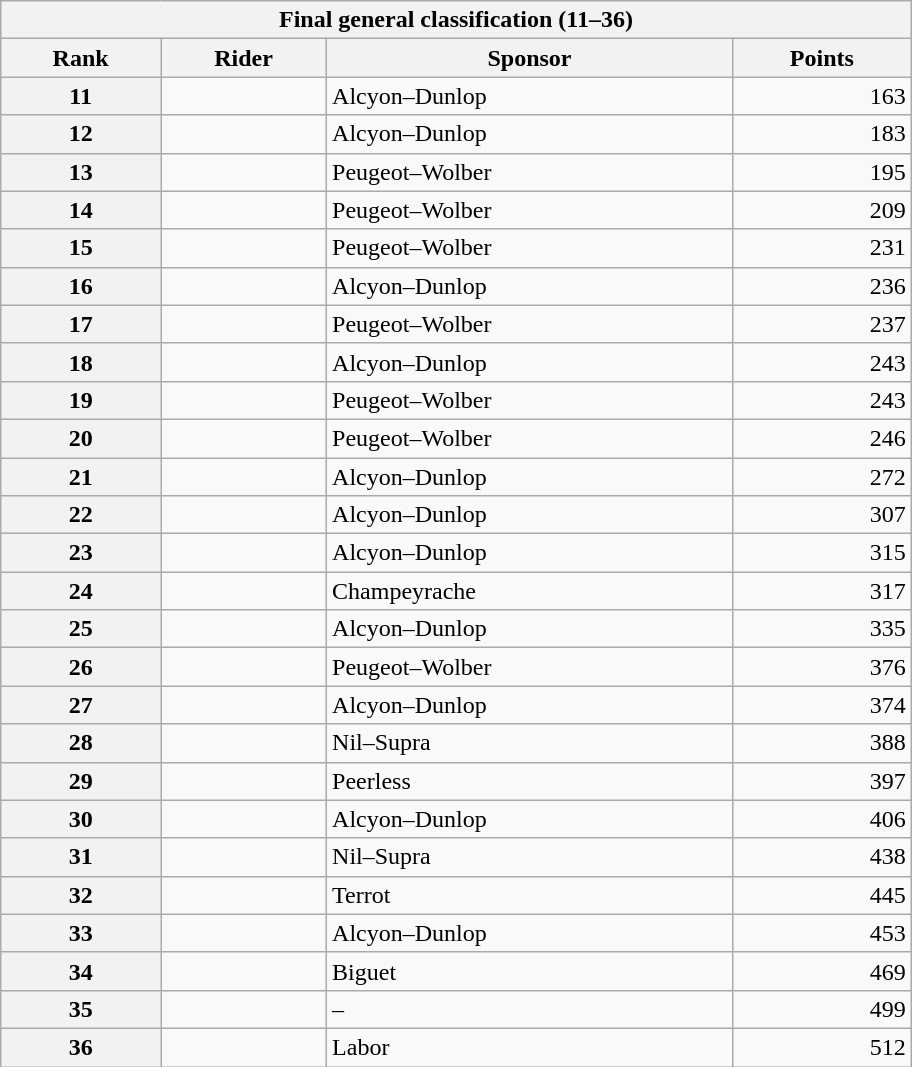<table class="collapsible collapsed wikitable noprint" style="width:38em;margin-top:-1px;">
<tr>
<th scope="col" colspan="4">Final general classification (11–36)</th>
</tr>
<tr>
<th scope="col">Rank</th>
<th scope="col">Rider</th>
<th scope="col">Sponsor</th>
<th scope="col">Points</th>
</tr>
<tr>
<th scope="col">11</th>
<td></td>
<td>Alcyon–Dunlop</td>
<td style="text-align:right;">163</td>
</tr>
<tr>
<th scope="col">12</th>
<td></td>
<td>Alcyon–Dunlop</td>
<td style="text-align:right;">183</td>
</tr>
<tr>
<th scope="col">13</th>
<td></td>
<td>Peugeot–Wolber</td>
<td style="text-align:right;">195</td>
</tr>
<tr>
<th scope="col">14</th>
<td></td>
<td>Peugeot–Wolber</td>
<td style="text-align:right;">209</td>
</tr>
<tr>
<th scope="col">15</th>
<td></td>
<td>Peugeot–Wolber</td>
<td style="text-align:right;">231</td>
</tr>
<tr>
<th scope="col">16</th>
<td></td>
<td>Alcyon–Dunlop</td>
<td style="text-align:right;">236</td>
</tr>
<tr>
<th scope="col">17</th>
<td></td>
<td>Peugeot–Wolber</td>
<td style="text-align:right;">237</td>
</tr>
<tr>
<th scope="col">18</th>
<td></td>
<td>Alcyon–Dunlop</td>
<td style="text-align:right;">243</td>
</tr>
<tr>
<th scope="col">19</th>
<td></td>
<td>Peugeot–Wolber</td>
<td style="text-align:right;">243</td>
</tr>
<tr>
<th scope="col">20</th>
<td></td>
<td>Peugeot–Wolber</td>
<td style="text-align:right;">246</td>
</tr>
<tr>
<th scope="col">21</th>
<td></td>
<td>Alcyon–Dunlop</td>
<td style="text-align:right;">272</td>
</tr>
<tr>
<th scope="col">22</th>
<td></td>
<td>Alcyon–Dunlop</td>
<td style="text-align:right;">307</td>
</tr>
<tr>
<th scope="col">23</th>
<td></td>
<td>Alcyon–Dunlop</td>
<td style="text-align:right;">315</td>
</tr>
<tr>
<th scope="col">24</th>
<td></td>
<td>Champeyrache</td>
<td style="text-align:right;">317</td>
</tr>
<tr>
<th scope="col">25</th>
<td></td>
<td>Alcyon–Dunlop</td>
<td style="text-align:right;">335</td>
</tr>
<tr>
<th scope="col">26</th>
<td></td>
<td>Peugeot–Wolber</td>
<td style="text-align:right;">376</td>
</tr>
<tr>
<th scope="col">27</th>
<td></td>
<td>Alcyon–Dunlop</td>
<td style="text-align:right;">374</td>
</tr>
<tr>
<th scope="col">28</th>
<td></td>
<td>Nil–Supra</td>
<td style="text-align:right;">388</td>
</tr>
<tr>
<th scope="col">29</th>
<td></td>
<td>Peerless</td>
<td style="text-align:right;">397</td>
</tr>
<tr>
<th scope="col">30</th>
<td></td>
<td>Alcyon–Dunlop</td>
<td style="text-align:right;">406</td>
</tr>
<tr>
<th scope="col">31</th>
<td></td>
<td>Nil–Supra</td>
<td style="text-align:right;">438</td>
</tr>
<tr>
<th scope="col">32</th>
<td></td>
<td>Terrot</td>
<td style="text-align:right;">445</td>
</tr>
<tr>
<th scope="col">33</th>
<td></td>
<td>Alcyon–Dunlop</td>
<td style="text-align:right;">453</td>
</tr>
<tr>
<th scope="col">34</th>
<td></td>
<td>Biguet</td>
<td style="text-align:right;">469</td>
</tr>
<tr>
<th scope="col">35</th>
<td></td>
<td>–</td>
<td style="text-align:right;">499</td>
</tr>
<tr>
<th scope="col">36</th>
<td></td>
<td>Labor</td>
<td style="text-align:right;">512</td>
</tr>
</table>
